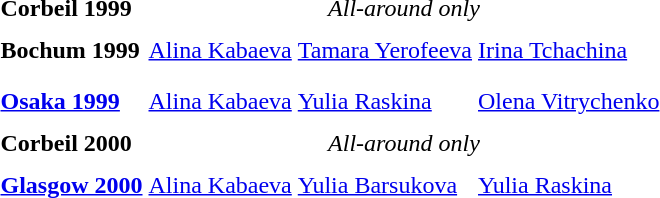<table>
<tr>
<th scope=row style="text-align:left">Corbeil 1999 </th>
<td colspan=3 align=center><em>All-around only</em></td>
</tr>
<tr>
<th scope=row style="text-align:left">Bochum 1999 </th>
<td style="height:30px;"> <a href='#'>Alina Kabaeva</a></td>
<td style="height:30px;"> <a href='#'>Tamara Yerofeeva</a></td>
<td style="height:30px;"> <a href='#'>Irina Tchachina</a></td>
</tr>
<tr>
<th scope=row style="text-align:left"><a href='#'>Osaka 1999</a></th>
<td style="height:30px;"> <a href='#'>Alina Kabaeva</a></td>
<td style="height:30px;"> <a href='#'>Yulia Raskina</a></td>
<td style="height:30px;"> <a href='#'>Olena Vitrychenko</a></td>
</tr>
<tr>
<th scope=row style="text-align:left">Corbeil 2000 </th>
<td colspan=3 align=center><em>All-around only</em></td>
</tr>
<tr>
<th scope=row style="text-align:left"><a href='#'>Glasgow 2000</a></th>
<td style="height:30px;"> <a href='#'>Alina Kabaeva</a></td>
<td style="height:30px;"> <a href='#'>Yulia Barsukova</a></td>
<td style="height:30px;"> <a href='#'>Yulia Raskina</a></td>
</tr>
</table>
